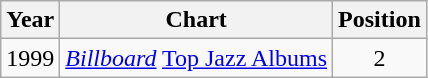<table class="wikitable">
<tr>
<th>Year</th>
<th>Chart</th>
<th>Position</th>
</tr>
<tr>
<td>1999</td>
<td><em><a href='#'>Billboard</a></em> <a href='#'>Top Jazz Albums</a></td>
<td style="text-align:center">2</td>
</tr>
</table>
